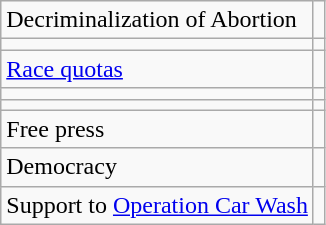<table class = "wikitable">
<tr>
<td>Decriminalization of Abortion</td>
<td></td>
</tr>
<tr>
<td></td>
<td></td>
</tr>
<tr>
<td><a href='#'>Race quotas</a></td>
<td></td>
</tr>
<tr>
<td></td>
<td></td>
</tr>
<tr>
<td></td>
<td></td>
</tr>
<tr>
<td>Free press</td>
<td></td>
</tr>
<tr>
<td>Democracy</td>
<td></td>
</tr>
<tr>
<td>Support to <a href='#'>Operation Car Wash</a></td>
<td></td>
</tr>
</table>
